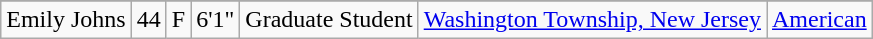<table class="wikitable sortable" border="1" style="text-align: center;">
<tr align=center>
</tr>
<tr>
<td>Emily Johns</td>
<td>44</td>
<td>F</td>
<td>6'1"</td>
<td>Graduate Student</td>
<td><a href='#'>Washington Township, New Jersey</a></td>
<td><a href='#'>American</a></td>
</tr>
</table>
